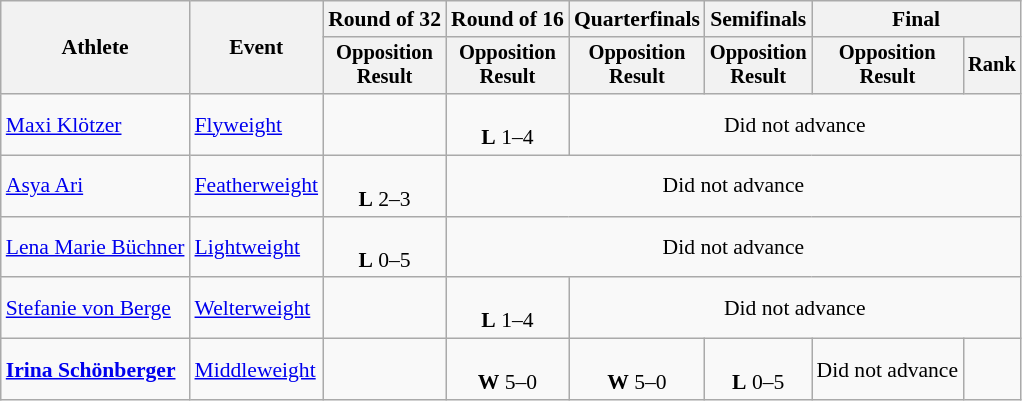<table class="wikitable" style="font-size:90%">
<tr>
<th rowspan="2">Athlete</th>
<th rowspan="2">Event</th>
<th>Round of 32</th>
<th>Round of 16</th>
<th>Quarterfinals</th>
<th>Semifinals</th>
<th colspan=2>Final</th>
</tr>
<tr style="font-size:95%">
<th>Opposition<br>Result</th>
<th>Opposition<br>Result</th>
<th>Opposition<br>Result</th>
<th>Opposition<br>Result</th>
<th>Opposition<br>Result</th>
<th>Rank</th>
</tr>
<tr align=center>
<td align=left><a href='#'>Maxi Klötzer</a></td>
<td align=left><a href='#'>Flyweight</a></td>
<td></td>
<td><br><strong>L</strong> 1–4</td>
<td colspan=4>Did not advance</td>
</tr>
<tr align=center>
<td align=left><a href='#'>Asya Ari</a></td>
<td align=left><a href='#'>Featherweight</a></td>
<td><br><strong>L</strong> 2–3</td>
<td colspan=5>Did not advance</td>
</tr>
<tr align=center>
<td align=left><a href='#'>Lena Marie Büchner</a></td>
<td align=left><a href='#'>Lightweight</a></td>
<td><br><strong>L</strong> 0–5</td>
<td colspan=5>Did not advance</td>
</tr>
<tr align=center>
<td align=left><a href='#'>Stefanie von Berge</a></td>
<td align=left><a href='#'>Welterweight</a></td>
<td></td>
<td><br><strong>L</strong> 1–4</td>
<td colspan=4>Did not advance</td>
</tr>
<tr align=center>
<td align=left><strong><a href='#'>Irina Schönberger</a></strong></td>
<td align=left><a href='#'>Middleweight</a></td>
<td></td>
<td><br><strong>W</strong> 5–0</td>
<td><br><strong>W</strong> 5–0</td>
<td><br><strong>L</strong> 0–5</td>
<td>Did not advance</td>
<td></td>
</tr>
</table>
